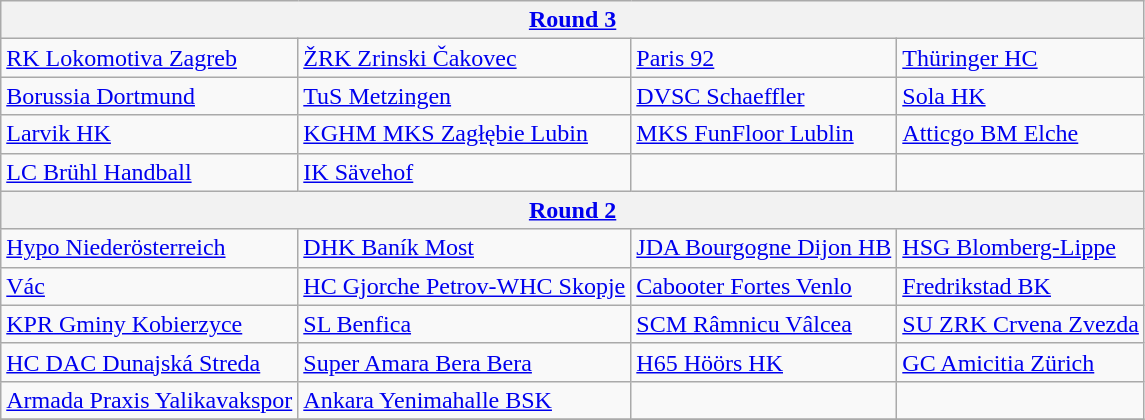<table class="wikitable">
<tr>
<th colspan="4"><a href='#'>Round 3</a></th>
</tr>
<tr>
<td> <a href='#'>RK Lokomotiva Zagreb</a></td>
<td> <a href='#'>ŽRK Zrinski Čakovec</a></td>
<td> <a href='#'>Paris 92</a></td>
<td> <a href='#'>Thüringer HC</a></td>
</tr>
<tr>
<td> <a href='#'>Borussia Dortmund</a></td>
<td> <a href='#'>TuS Metzingen</a></td>
<td> <a href='#'>DVSC Schaeffler</a></td>
<td> <a href='#'>Sola HK</a></td>
</tr>
<tr>
<td> <a href='#'>Larvik HK</a></td>
<td> <a href='#'>KGHM MKS Zagłębie Lubin</a></td>
<td> <a href='#'>MKS FunFloor Lublin</a></td>
<td> <a href='#'>Atticgo BM Elche</a></td>
</tr>
<tr>
<td> <a href='#'>LC Brühl Handball</a></td>
<td> <a href='#'>IK Sävehof</a></td>
<td></td>
<td></td>
</tr>
<tr>
<th colspan="4"><a href='#'>Round 2</a></th>
</tr>
<tr>
<td> <a href='#'>Hypo Niederösterreich</a></td>
<td> <a href='#'>DHK Baník Most</a></td>
<td> <a href='#'>JDA Bourgogne Dijon HB</a></td>
<td> <a href='#'>HSG Blomberg-Lippe</a></td>
</tr>
<tr>
<td> <a href='#'>Vác</a></td>
<td> <a href='#'>HC Gjorche Petrov-WHC Skopje</a></td>
<td> <a href='#'>Cabooter Fortes Venlo</a></td>
<td> <a href='#'>Fredrikstad BK</a></td>
</tr>
<tr>
<td> <a href='#'>KPR Gminy Kobierzyce</a></td>
<td> <a href='#'>SL Benfica</a></td>
<td> <a href='#'>SCM Râmnicu Vâlcea</a></td>
<td> <a href='#'>SU ZRK Crvena Zvezda</a></td>
</tr>
<tr>
<td> <a href='#'>HC DAC Dunajská Streda</a></td>
<td> <a href='#'>Super Amara Bera Bera</a></td>
<td> <a href='#'>H65 Höörs HK</a></td>
<td> <a href='#'>GC Amicitia Zürich</a></td>
</tr>
<tr>
<td> <a href='#'>Armada Praxis Yalikavakspor</a></td>
<td> <a href='#'>Ankara Yenimahalle BSK</a></td>
<td></td>
<td></td>
</tr>
<tr>
</tr>
</table>
